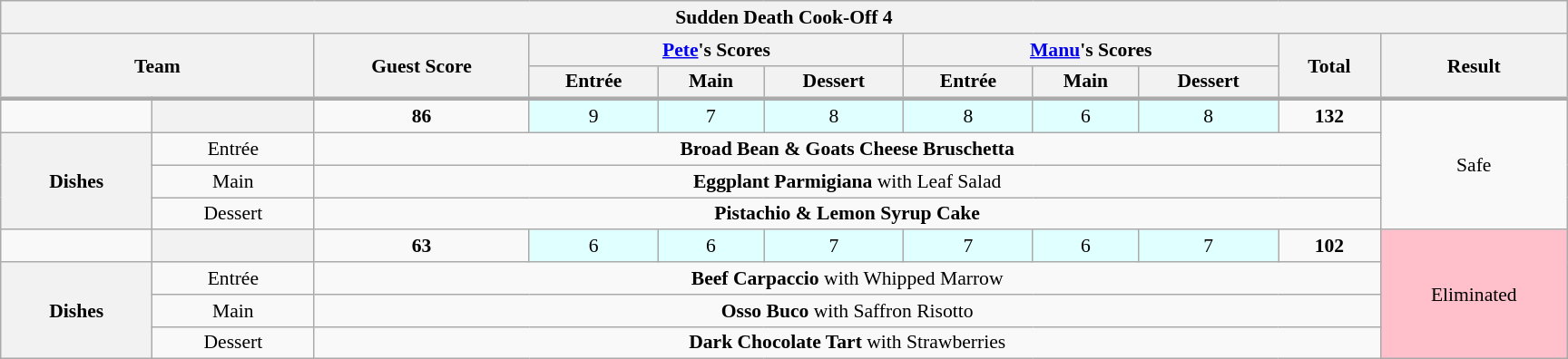<table class="wikitable plainrowheaders" style="margin:1em auto; text-align:center; font-size:90%; width:80em;">
<tr>
<th colspan="18" >Sudden Death Cook-Off 4</th>
</tr>
<tr>
<th rowspan="2" colspan="2" style="width:20%">Team</th>
<th scope="col" rowspan="2">Guest Score<br><small></small></th>
<th scope="col" colspan="3"><a href='#'>Pete</a>'s Scores</th>
<th scope="col" colspan="3"><a href='#'>Manu</a>'s Scores</th>
<th scope="col" rowspan="2">Total<br><small></small></th>
<th scope="col" rowspan="2">Result</th>
</tr>
<tr>
<th scope="col">Entrée</th>
<th scope="col">Main</th>
<th scope="col">Dessert</th>
<th scope="col">Entrée</th>
<th scope="col">Main</th>
<th scope="col">Dessert</th>
</tr>
<tr style="border-top:3px solid #aaa;">
<td></td>
<th style="text-align:centre"></th>
<td><strong>86</strong></td>
<td bgcolor="#e0ffff">9</td>
<td bgcolor="#e0ffff">7</td>
<td bgcolor="#e0ffff">8</td>
<td bgcolor="#e0ffff">8</td>
<td bgcolor="#e0ffff">6</td>
<td bgcolor="#e0ffff">8</td>
<td><strong>132</strong></td>
<td rowspan="4">Safe</td>
</tr>
<tr>
<th rowspan="3">Dishes</th>
<td>Entrée</td>
<td colspan="8"><strong>Broad Bean & Goats Cheese Bruschetta</strong></td>
</tr>
<tr>
<td>Main</td>
<td colspan="8"><strong>Eggplant Parmigiana</strong> with Leaf Salad</td>
</tr>
<tr>
<td>Dessert</td>
<td colspan="8"><strong>Pistachio & Lemon Syrup Cake</strong></td>
</tr>
<tr>
<td></td>
<th style="text-align:centre"></th>
<td><strong>63</strong></td>
<td bgcolor="#e0ffff">6</td>
<td bgcolor="#e0ffff">6</td>
<td bgcolor="#e0ffff">7</td>
<td bgcolor="#e0ffff">7</td>
<td bgcolor="#e0ffff">6</td>
<td bgcolor="#e0ffff">7</td>
<td><strong>102</strong></td>
<td style="background:pink" rowspan="4">Eliminated</td>
</tr>
<tr>
<th rowspan="3">Dishes</th>
<td>Entrée</td>
<td colspan="8"><strong>Beef Carpaccio</strong> with Whipped Marrow</td>
</tr>
<tr>
<td>Main</td>
<td colspan="8"><strong>Osso Buco</strong> with Saffron Risotto</td>
</tr>
<tr>
<td>Dessert</td>
<td colspan="8"><strong>Dark Chocolate Tart</strong> with Strawberries</td>
</tr>
</table>
